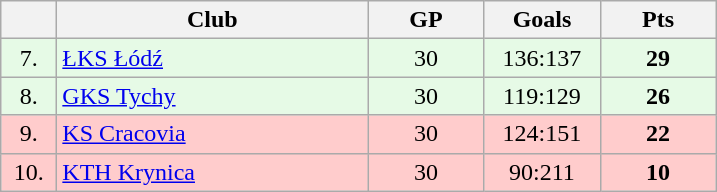<table class="wikitable">
<tr>
<th width="30"></th>
<th width="200">Club</th>
<th width="70">GP</th>
<th width="70">Goals</th>
<th width="70">Pts</th>
</tr>
<tr bgcolor="#e6fae6" align="center">
<td>7.</td>
<td align="left"><a href='#'>ŁKS Łódź</a></td>
<td>30</td>
<td>136:137</td>
<td><strong>29</strong></td>
</tr>
<tr bgcolor="#e6fae6" align="center">
<td>8.</td>
<td align="left"><a href='#'>GKS Tychy</a></td>
<td>30</td>
<td>119:129</td>
<td><strong>26</strong></td>
</tr>
<tr bgcolor="#FFCCCC" align="center">
<td>9.</td>
<td align="left"><a href='#'>KS Cracovia</a></td>
<td>30</td>
<td>124:151</td>
<td><strong>22</strong></td>
</tr>
<tr bgcolor="#FFCCCC" align="center">
<td>10.</td>
<td align="left"><a href='#'>KTH Krynica</a></td>
<td>30</td>
<td>90:211</td>
<td><strong>10</strong></td>
</tr>
</table>
